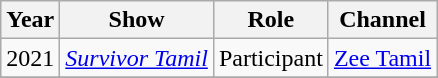<table Class ="wikitable sortable">
<tr>
<th>Year</th>
<th>Show</th>
<th>Role</th>
<th>Channel</th>
</tr>
<tr>
<td>2021</td>
<td><em><a href='#'>Survivor Tamil</a></em></td>
<td>Participant</td>
<td><a href='#'>Zee Tamil</a></td>
</tr>
<tr>
</tr>
</table>
